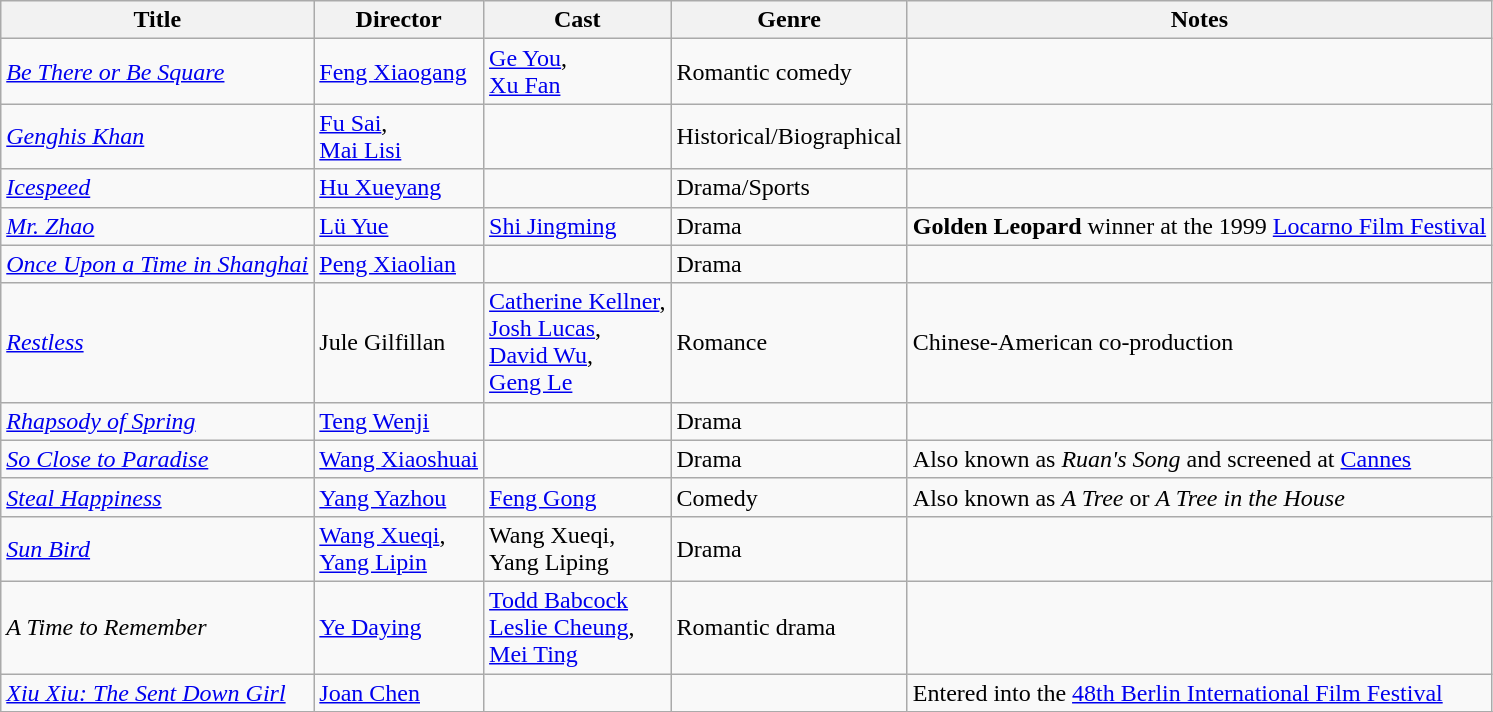<table class="wikitable sortable">
<tr>
<th>Title</th>
<th>Director</th>
<th>Cast</th>
<th>Genre</th>
<th>Notes</th>
</tr>
<tr>
<td><em><a href='#'>Be There or Be Square</a></em></td>
<td><a href='#'>Feng Xiaogang</a></td>
<td><a href='#'>Ge You</a>,<br><a href='#'>Xu Fan</a></td>
<td>Romantic comedy</td>
<td></td>
</tr>
<tr>
<td><em><a href='#'>Genghis Khan</a></em></td>
<td><a href='#'>Fu Sai</a>,<br><a href='#'>Mai Lisi</a></td>
<td></td>
<td>Historical/Biographical</td>
<td></td>
</tr>
<tr>
<td><em><a href='#'>Icespeed</a></em></td>
<td><a href='#'>Hu Xueyang</a></td>
<td></td>
<td>Drama/Sports</td>
<td></td>
</tr>
<tr>
<td><em><a href='#'>Mr. Zhao</a></em></td>
<td><a href='#'>Lü Yue</a></td>
<td><a href='#'>Shi Jingming</a></td>
<td>Drama</td>
<td><strong>Golden Leopard</strong> winner at the 1999 <a href='#'>Locarno Film Festival</a></td>
</tr>
<tr>
<td><em><a href='#'>Once Upon a Time in Shanghai</a></em></td>
<td><a href='#'>Peng Xiaolian</a></td>
<td></td>
<td>Drama</td>
<td></td>
</tr>
<tr>
<td><em><a href='#'>Restless</a></em></td>
<td>Jule Gilfillan</td>
<td><a href='#'>Catherine Kellner</a>,<br><a href='#'>Josh Lucas</a>,<br><a href='#'>David Wu</a>,<br><a href='#'>Geng Le</a></td>
<td>Romance</td>
<td>Chinese-American co-production</td>
</tr>
<tr>
<td><em><a href='#'>Rhapsody of Spring</a></em></td>
<td><a href='#'>Teng Wenji</a></td>
<td></td>
<td>Drama</td>
<td></td>
</tr>
<tr>
<td><em><a href='#'>So Close to Paradise</a></em></td>
<td><a href='#'>Wang Xiaoshuai</a></td>
<td></td>
<td>Drama</td>
<td>Also known as <em>Ruan's Song</em> and screened at <a href='#'>Cannes</a></td>
</tr>
<tr>
<td><em><a href='#'>Steal Happiness</a></em></td>
<td><a href='#'>Yang Yazhou</a></td>
<td><a href='#'>Feng Gong</a></td>
<td>Comedy</td>
<td>Also known as <em>A Tree</em> or <em>A Tree in the House</em></td>
</tr>
<tr>
<td><em><a href='#'>Sun Bird</a></em></td>
<td><a href='#'>Wang Xueqi</a>,<br><a href='#'>Yang Lipin</a></td>
<td>Wang Xueqi,<br>Yang Liping</td>
<td>Drama</td>
<td></td>
</tr>
<tr>
<td><em>A Time to Remember</em></td>
<td><a href='#'>Ye Daying</a></td>
<td><a href='#'>Todd Babcock</a><br><a href='#'>Leslie Cheung</a>,<br><a href='#'>Mei Ting</a></td>
<td>Romantic drama</td>
<td></td>
</tr>
<tr>
<td><em><a href='#'>Xiu Xiu: The Sent Down Girl</a></em></td>
<td><a href='#'>Joan Chen</a></td>
<td></td>
<td></td>
<td>Entered into the <a href='#'>48th Berlin International Film Festival</a></td>
</tr>
<tr>
</tr>
</table>
